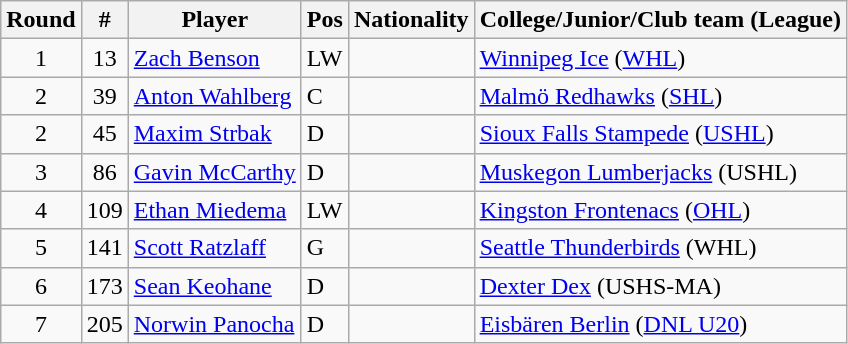<table class="wikitable">
<tr>
<th>Round</th>
<th>#</th>
<th>Player</th>
<th>Pos</th>
<th>Nationality</th>
<th>College/Junior/Club team (League)</th>
</tr>
<tr>
<td style="text-align:center;">1</td>
<td style="text-align:center;">13</td>
<td><a href='#'>Zach Benson</a></td>
<td>LW</td>
<td></td>
<td><a href='#'>Winnipeg Ice</a> (<a href='#'>WHL</a>)</td>
</tr>
<tr>
<td style="text-align:center;">2</td>
<td style="text-align:center;">39</td>
<td><a href='#'>Anton Wahlberg</a></td>
<td>C</td>
<td></td>
<td><a href='#'>Malmö Redhawks</a> (<a href='#'>SHL</a>)</td>
</tr>
<tr>
<td style="text-align:center;">2</td>
<td style="text-align:center;">45</td>
<td><a href='#'>Maxim Strbak</a></td>
<td>D</td>
<td></td>
<td><a href='#'>Sioux Falls Stampede</a> (<a href='#'>USHL</a>)</td>
</tr>
<tr>
<td style="text-align:center;">3</td>
<td style="text-align:center;">86</td>
<td><a href='#'>Gavin McCarthy</a></td>
<td>D</td>
<td></td>
<td><a href='#'>Muskegon Lumberjacks</a> (USHL)</td>
</tr>
<tr>
<td style="text-align:center;">4</td>
<td style="text-align:center;">109</td>
<td><a href='#'>Ethan Miedema</a></td>
<td>LW</td>
<td></td>
<td><a href='#'>Kingston Frontenacs</a> (<a href='#'>OHL</a>)</td>
</tr>
<tr>
<td style="text-align:center;">5</td>
<td style="text-align:center;">141</td>
<td><a href='#'>Scott Ratzlaff</a></td>
<td>G</td>
<td></td>
<td><a href='#'>Seattle Thunderbirds</a> (WHL)</td>
</tr>
<tr>
<td style="text-align:center;">6</td>
<td style="text-align:center;">173</td>
<td><a href='#'>Sean Keohane</a></td>
<td>D</td>
<td></td>
<td><a href='#'>Dexter Dex</a> (USHS-MA)</td>
</tr>
<tr>
<td style="text-align:center;">7</td>
<td style="text-align:center;">205</td>
<td><a href='#'>Norwin Panocha</a></td>
<td>D</td>
<td></td>
<td><a href='#'>Eisbären Berlin</a> (<a href='#'>DNL U20</a>)</td>
</tr>
</table>
